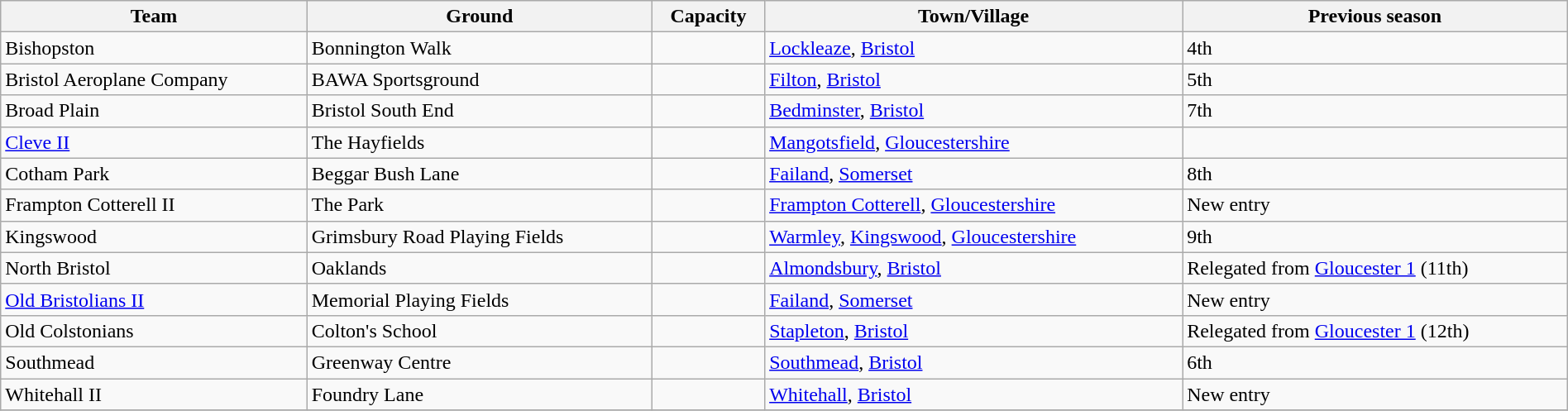<table class="wikitable sortable" width=100%>
<tr>
<th>Team</th>
<th>Ground</th>
<th>Capacity</th>
<th>Town/Village</th>
<th>Previous season</th>
</tr>
<tr>
<td>Bishopston</td>
<td>Bonnington Walk</td>
<td></td>
<td><a href='#'>Lockleaze</a>, <a href='#'>Bristol</a></td>
<td>4th</td>
</tr>
<tr>
<td>Bristol Aeroplane Company</td>
<td>BAWA Sportsground</td>
<td></td>
<td><a href='#'>Filton</a>, <a href='#'>Bristol</a></td>
<td>5th</td>
</tr>
<tr>
<td>Broad Plain</td>
<td>Bristol South End</td>
<td></td>
<td><a href='#'>Bedminster</a>, <a href='#'>Bristol</a></td>
<td>7th</td>
</tr>
<tr>
<td><a href='#'>Cleve II</a></td>
<td>The Hayfields</td>
<td></td>
<td><a href='#'>Mangotsfield</a>, <a href='#'>Gloucestershire</a></td>
<td></td>
</tr>
<tr>
<td>Cotham Park</td>
<td>Beggar Bush Lane</td>
<td></td>
<td><a href='#'>Failand</a>, <a href='#'>Somerset</a></td>
<td>8th</td>
</tr>
<tr>
<td>Frampton Cotterell II</td>
<td>The Park</td>
<td></td>
<td><a href='#'>Frampton Cotterell</a>, <a href='#'>Gloucestershire</a></td>
<td>New entry</td>
</tr>
<tr>
<td>Kingswood</td>
<td>Grimsbury Road Playing Fields</td>
<td></td>
<td><a href='#'>Warmley</a>, <a href='#'>Kingswood</a>, <a href='#'>Gloucestershire</a></td>
<td>9th</td>
</tr>
<tr>
<td>North Bristol</td>
<td>Oaklands</td>
<td></td>
<td><a href='#'>Almondsbury</a>, <a href='#'>Bristol</a></td>
<td>Relegated from <a href='#'>Gloucester 1</a> (11th)</td>
</tr>
<tr>
<td><a href='#'>Old Bristolians II</a></td>
<td>Memorial Playing Fields</td>
<td></td>
<td><a href='#'>Failand</a>, <a href='#'>Somerset</a></td>
<td>New entry</td>
</tr>
<tr>
<td>Old Colstonians</td>
<td>Colton's School</td>
<td></td>
<td><a href='#'>Stapleton</a>, <a href='#'>Bristol</a></td>
<td>Relegated from <a href='#'>Gloucester 1</a> (12th)</td>
</tr>
<tr>
<td>Southmead</td>
<td>Greenway Centre</td>
<td></td>
<td><a href='#'>Southmead</a>, <a href='#'>Bristol</a></td>
<td>6th</td>
</tr>
<tr>
<td>Whitehall II</td>
<td>Foundry Lane</td>
<td></td>
<td><a href='#'>Whitehall</a>, <a href='#'>Bristol</a></td>
<td>New entry</td>
</tr>
<tr>
</tr>
</table>
